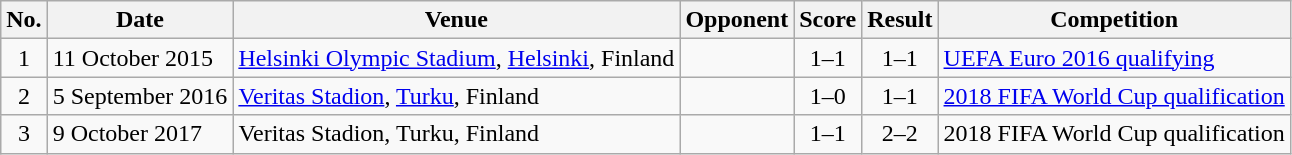<table class="wikitable sortable">
<tr>
<th scope="col">No.</th>
<th scope="col">Date</th>
<th scope="col">Venue</th>
<th scope="col">Opponent</th>
<th scope="col">Score</th>
<th scope="col">Result</th>
<th scope="col">Competition</th>
</tr>
<tr>
<td align="center">1</td>
<td>11 October 2015</td>
<td><a href='#'>Helsinki Olympic Stadium</a>, <a href='#'>Helsinki</a>, Finland</td>
<td></td>
<td align=center>1–1</td>
<td align=center>1–1</td>
<td><a href='#'>UEFA Euro 2016 qualifying</a></td>
</tr>
<tr>
<td align="center">2</td>
<td>5 September 2016</td>
<td><a href='#'>Veritas Stadion</a>, <a href='#'>Turku</a>, Finland</td>
<td></td>
<td align=center>1–0</td>
<td align=center>1–1</td>
<td><a href='#'>2018 FIFA World Cup qualification</a></td>
</tr>
<tr>
<td align="center">3</td>
<td>9 October 2017</td>
<td>Veritas Stadion, Turku, Finland</td>
<td></td>
<td align=center>1–1</td>
<td align=center>2–2</td>
<td>2018 FIFA World Cup qualification</td>
</tr>
</table>
